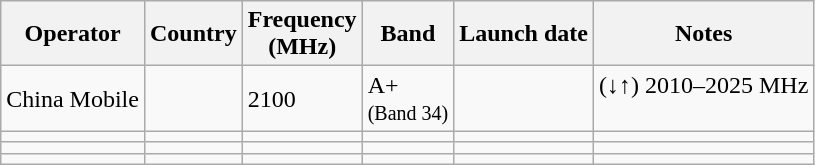<table class="wikitable sortable">
<tr>
<th>Operator</th>
<th>Country</th>
<th>Frequency<br>(MHz)</th>
<th>Band</th>
<th>Launch date</th>
<th class="sortable">Notes</th>
</tr>
<tr>
<td>China Mobile</td>
<td></td>
<td>2100</td>
<td>A+<br><small>(Band 34)</small></td>
<td></td>
<td>(↓↑) 2010–2025 MHz<br><br></td>
</tr>
<tr>
<td></td>
<td></td>
<td></td>
<td></td>
<td></td>
<td></td>
</tr>
<tr>
<td></td>
<td></td>
<td></td>
<td></td>
<td></td>
<td></td>
</tr>
<tr>
<td></td>
<td></td>
<td></td>
<td></td>
<td></td>
<td></td>
</tr>
</table>
